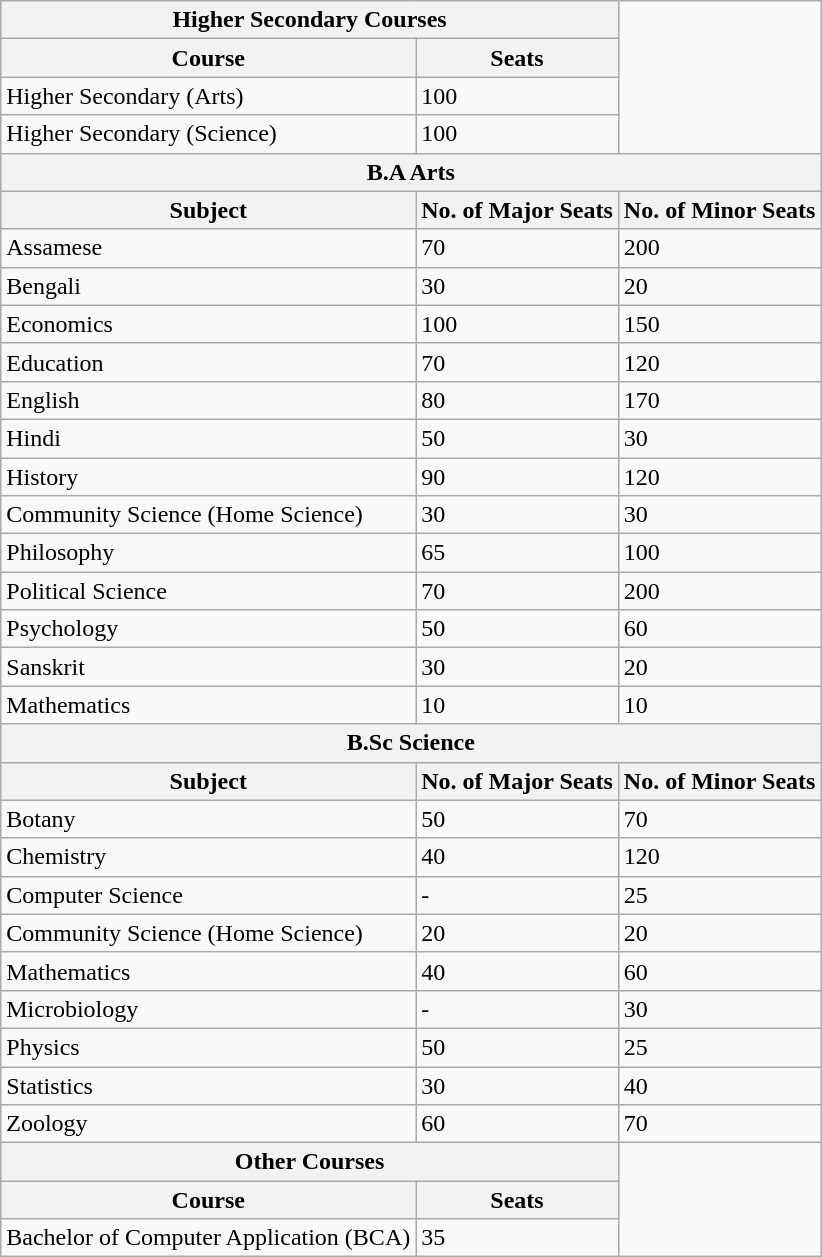<table class="wikitable">
<tr>
<th colspan="2">Higher Secondary Courses</th>
</tr>
<tr>
<th>Course</th>
<th>Seats</th>
</tr>
<tr>
<td>Higher Secondary (Arts)</td>
<td>100</td>
</tr>
<tr>
<td>Higher Secondary (Science)</td>
<td>100</td>
</tr>
<tr>
<th colspan="4">B.A Arts</th>
</tr>
<tr>
<th>Subject</th>
<th>No. of Major Seats</th>
<th>No. of Minor Seats</th>
</tr>
<tr>
<td>Assamese</td>
<td>70</td>
<td>200</td>
</tr>
<tr>
<td>Bengali</td>
<td>30</td>
<td>20</td>
</tr>
<tr>
<td>Economics</td>
<td>100</td>
<td>150</td>
</tr>
<tr>
<td>Education</td>
<td>70</td>
<td>120</td>
</tr>
<tr>
<td>English</td>
<td>80</td>
<td>170</td>
</tr>
<tr>
<td>Hindi</td>
<td>50</td>
<td>30</td>
</tr>
<tr>
<td>History</td>
<td>90</td>
<td>120</td>
</tr>
<tr>
<td>Community Science (Home Science)</td>
<td>30</td>
<td>30</td>
</tr>
<tr>
<td>Philosophy</td>
<td>65</td>
<td>100</td>
</tr>
<tr>
<td>Political Science</td>
<td>70</td>
<td>200</td>
</tr>
<tr>
<td>Psychology</td>
<td>50</td>
<td>60</td>
</tr>
<tr>
<td>Sanskrit</td>
<td>30</td>
<td>20</td>
</tr>
<tr>
<td>Mathematics</td>
<td>10</td>
<td>10</td>
</tr>
<tr>
<th colspan="4">B.Sc Science</th>
</tr>
<tr>
<th>Subject</th>
<th>No. of Major Seats</th>
<th>No. of Minor Seats</th>
</tr>
<tr>
<td>Botany</td>
<td>50</td>
<td>70</td>
</tr>
<tr>
<td>Chemistry</td>
<td>40</td>
<td>120</td>
</tr>
<tr>
<td>Computer Science</td>
<td>-</td>
<td>25</td>
</tr>
<tr>
<td>Community Science (Home Science)</td>
<td>20</td>
<td>20</td>
</tr>
<tr>
<td>Mathematics</td>
<td>40</td>
<td>60</td>
</tr>
<tr>
<td>Microbiology</td>
<td>-</td>
<td>30</td>
</tr>
<tr>
<td>Physics</td>
<td>50</td>
<td>25</td>
</tr>
<tr>
<td>Statistics</td>
<td>30</td>
<td>40</td>
</tr>
<tr>
<td>Zoology</td>
<td>60</td>
<td>70</td>
</tr>
<tr>
<th colspan="2">Other Courses</th>
</tr>
<tr>
<th>Course</th>
<th>Seats</th>
</tr>
<tr>
<td>Bachelor of Computer Application (BCA)</td>
<td>35</td>
</tr>
</table>
